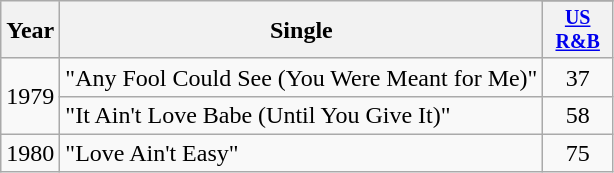<table class="wikitable" style="text-align:center;">
<tr>
<th scope="col" rowspan="2">Year</th>
<th scope="col" rowspan="2">Single</th>
</tr>
<tr style="font-size:smaller;">
<th width="40"><a href='#'>US<br>R&B</a><br></th>
</tr>
<tr>
<td rowspan="2">1979</td>
<td align="left">"Any Fool Could See (You Were Meant for Me)"</td>
<td>37</td>
</tr>
<tr>
<td align="left">"It Ain't Love Babe (Until You Give It)"</td>
<td>58</td>
</tr>
<tr>
<td>1980</td>
<td align="left">"Love Ain't Easy"</td>
<td>75</td>
</tr>
</table>
